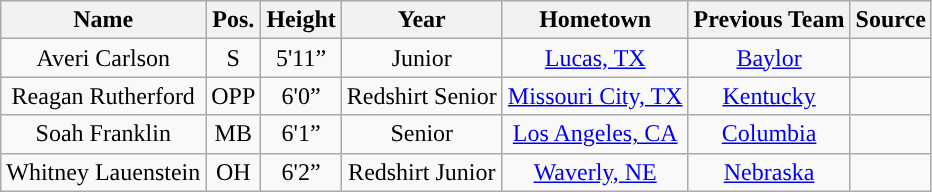<table class="wikitable sortable" border="1">
<tr>
<th style="text-align:center; ">Name</th>
<th style="text-align:center; ">Pos.</th>
<th style="text-align:center; ">Height</th>
<th style="text-align:center; ">Year</th>
<th style="text-align:center; ">Hometown</th>
<th style="text-align:center; ">Previous Team</th>
<th style="text-align:center; ">Source</th>
</tr>
<tr align="center">
<td>Averi Carlson</td>
<td>S</td>
<td>5'11”</td>
<td>Junior</td>
<td><a href='#'>Lucas, TX</a></td>
<td><a href='#'>Baylor</a></td>
<td></td>
</tr>
<tr align="center">
<td>Reagan Rutherford</td>
<td>OPP</td>
<td>6'0”</td>
<td>Redshirt Senior</td>
<td><a href='#'>Missouri City, TX</a></td>
<td><a href='#'>Kentucky</a></td>
<td></td>
</tr>
<tr align="center">
<td>Soah Franklin</td>
<td>MB</td>
<td>6'1”</td>
<td>Senior</td>
<td><a href='#'>Los Angeles, CA</a></td>
<td><a href='#'>Columbia</a></td>
<td></td>
</tr>
<tr align="center">
<td>Whitney Lauenstein</td>
<td>OH</td>
<td>6'2”</td>
<td>Redshirt Junior</td>
<td><a href='#'>Waverly, NE</a></td>
<td><a href='#'>Nebraska</a></td>
<td></td>
</tr>
</table>
